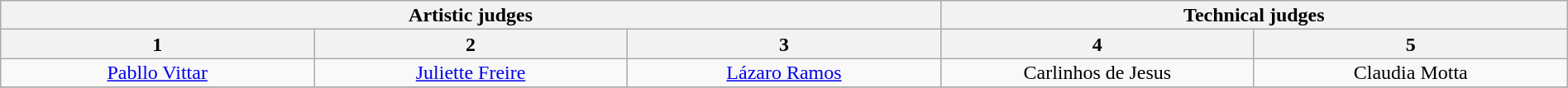<table class="wikitable" style="font-size:100%; line-height:16px; text-align:center" width="100%">
<tr TBA>
<th colspan=3>Artistic judges</th>
<th colspan=2>Technical judges</th>
</tr>
<tr>
<th width="20.0%">1</th>
<th width="20.0%">2</th>
<th width="20.0%">3</th>
<th width="20.0%">4</th>
<th width="20.0%">5</th>
</tr>
<tr>
<td><a href='#'>Pabllo Vittar</a></td>
<td><a href='#'>Juliette Freire</a></td>
<td><a href='#'>Lázaro Ramos</a></td>
<td>Carlinhos de Jesus</td>
<td>Claudia Motta</td>
</tr>
<tr>
</tr>
</table>
